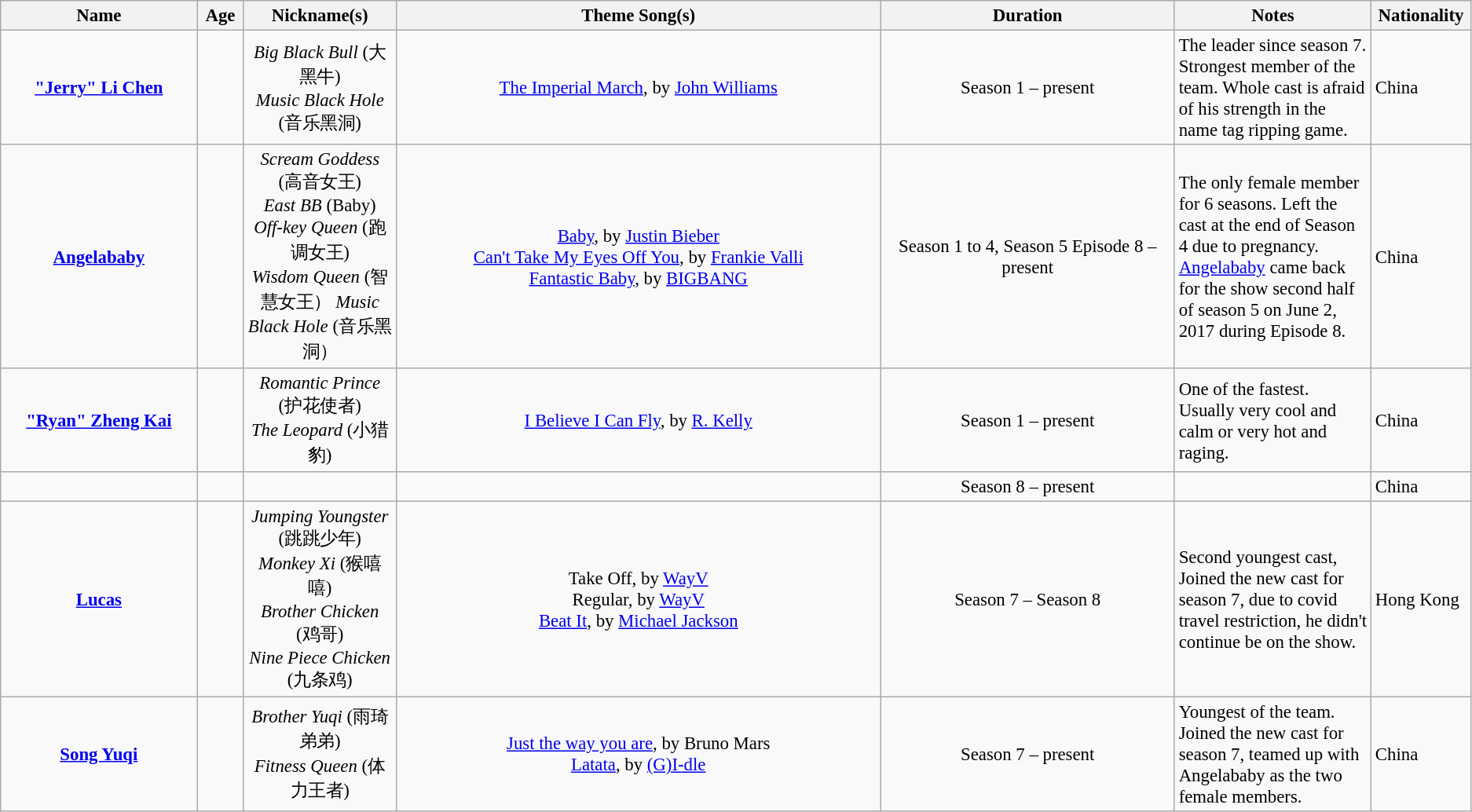<table class="wikitable" style="font-size:95%">
<tr>
<th style="width:150px; text-align:center;">Name</th>
<th style="width:30px; text-align:center;">Age</th>
<th style="width:115px; text-align:center;">Nickname(s)</th>
<th style="width:380px; text-align:center;">Theme Song(s)</th>
<th style="width:20%; text-align:center;">Duration</th>
<th style="width:150px; text-align:center;">Notes</th>
<th style="width:40px; text-align:center;">Nationality</th>
</tr>
<tr>
<td style="text-align:center;"><strong><a href='#'>"Jerry" Li Chen</a></strong></td>
<td style="text-align:center;"></td>
<td style="text-align:center;"><em>Big Black Bull</em> (大黑牛)<br><em>Music Black Hole</em> (音乐黑洞)</td>
<td style="text-align:center;"><a href='#'>The Imperial March</a>, by <a href='#'>John Williams</a></td>
<td style="text-align:center;">Season 1 – present</td>
<td>The leader since season 7. Strongest member of the team. Whole cast is afraid of his strength in the name tag ripping game.</td>
<td>China</td>
</tr>
<tr>
<td style="text-align:center;"><strong><a href='#'>Angelababy</a></strong></td>
<td style="text-align:center;"></td>
<td style="text-align:center;"><em>Scream Goddess</em> (高音女王)<br><em>East BB</em> (Baby)<br><em>Off-key Queen</em> (跑调女王)<br><em>Wisdom Queen</em> (智慧女王） <em>Music Black Hole</em> (音乐黑洞）</td>
<td style="text-align:center;"><a href='#'>Baby</a>, by <a href='#'>Justin Bieber</a><br><a href='#'>Can't Take My Eyes Off You</a>, by <a href='#'>Frankie Valli</a><br><a href='#'>Fantastic Baby</a>, by <a href='#'>BIGBANG</a></td>
<td style="text-align:center;">Season 1 to 4, Season 5 Episode 8 – present</td>
<td>The only female member for 6 seasons. Left the cast at the end of Season 4 due to pregnancy. <a href='#'>Angelababy</a> came back for the show second half of season 5 on June 2, 2017 during Episode 8.</td>
<td>China</td>
</tr>
<tr>
<td style="text-align:center;"><strong><a href='#'>"Ryan" Zheng Kai</a></strong></td>
<td style="text-align:center;"></td>
<td style="text-align:center;"><em>Romantic Prince</em> (护花使者)<br><em> The Leopard</em> (小猎豹)</td>
<td style="text-align:center;"><a href='#'>I Believe I Can Fly</a>, by <a href='#'>R. Kelly</a></td>
<td style="text-align:center;">Season 1 – present</td>
<td>One of the fastest. Usually very cool and calm or very hot and raging.</td>
<td>China</td>
</tr>
<tr>
<td style="text-align:center;"><strong></strong></td>
<td style="text-align:center;"></td>
<td style="text-align:center;"></td>
<td style="text-align:center;"></td>
<td style="text-align:center;">Season 8 – present</td>
<td></td>
<td>China</td>
</tr>
<tr>
<td style="text-align:center;"><strong><a href='#'>Lucas</a></strong></td>
<td style="text-align:center;"></td>
<td style="text-align:center;"><em>Jumping Youngster</em> (跳跳少年)<br><em>Monkey Xi</em> (猴嘻嘻)<br><em>Brother Chicken</em> (鸡哥)<br><em>Nine Piece Chicken</em> (九条鸡)</td>
<td style="text-align:center;">Take Off, by <a href='#'>WayV</a> <br> Regular, by <a href='#'>WayV</a><br><a href='#'>Beat It</a>, by <a href='#'>Michael Jackson</a></td>
<td style="text-align:center;">Season 7 –  Season 8</td>
<td>Second youngest cast, Joined the new cast for season 7, due to covid travel restriction, he didn't continue be on the show.</td>
<td>Hong Kong</td>
</tr>
<tr>
<td style="text-align:center;"><strong><a href='#'>Song Yuqi</a></strong></td>
<td style="text-align:center;"></td>
<td style="text-align:center;"><em>Brother Yuqi</em> (雨琦弟弟)<br><em>Fitness Queen</em> (体力王者)</td>
<td style="text-align:center;"><a href='#'>Just the way you are</a>, by Bruno Mars<br><a href='#'>Latata</a>, by <a href='#'>(G)I-dle</a></td>
<td style="text-align:center;">Season 7 –  present</td>
<td>Youngest of the team. Joined the new cast for season 7, teamed up with Angelababy as the two female members.</td>
<td>China</td>
</tr>
</table>
